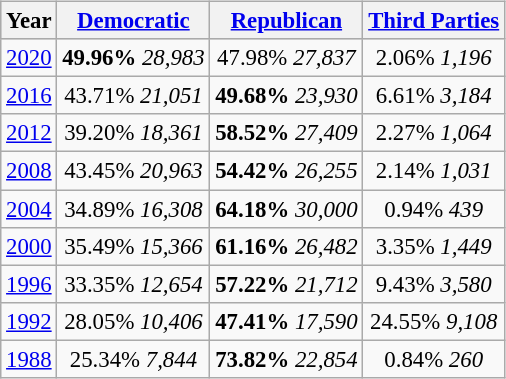<table class="wikitable"  style="float:right; margin:1em; font-size:95%;">
<tr style="background:lightgrey;">
<th>Year</th>
<th><a href='#'>Democratic</a></th>
<th><a href='#'>Republican</a></th>
<th><a href='#'>Third Parties</a></th>
</tr>
<tr>
<td align="center" ><a href='#'>2020</a></td>
<td align="center" ><strong>49.96%</strong> <em>28,983</em></td>
<td align="center" >47.98% <em>27,837</em></td>
<td align="center" >2.06% <em>1,196</em></td>
</tr>
<tr>
<td align="center" ><a href='#'>2016</a></td>
<td align="center" >43.71% <em>21,051</em></td>
<td align="center" ><strong>49.68%</strong> <em>23,930</em></td>
<td align="center" >6.61% <em>3,184</em></td>
</tr>
<tr>
<td align="center" ><a href='#'>2012</a></td>
<td align="center" >39.20% <em>18,361</em></td>
<td align="center" ><strong>58.52%</strong> <em>27,409</em></td>
<td align="center" >2.27% <em>1,064</em></td>
</tr>
<tr>
<td align="center" ><a href='#'>2008</a></td>
<td align="center" >43.45% <em>20,963</em></td>
<td align="center" ><strong>54.42%</strong> <em>26,255</em></td>
<td align="center" >2.14% <em>1,031</em></td>
</tr>
<tr>
<td align="center" ><a href='#'>2004</a></td>
<td align="center" >34.89% <em>16,308</em></td>
<td align="center" ><strong>64.18%</strong> <em>30,000</em></td>
<td align="center" >0.94% <em>439</em></td>
</tr>
<tr>
<td align="center" ><a href='#'>2000</a></td>
<td align="center" >35.49% <em>15,366</em></td>
<td align="center" ><strong>61.16%</strong> <em>26,482</em></td>
<td align="center" >3.35% <em>1,449</em></td>
</tr>
<tr>
<td align="center" ><a href='#'>1996</a></td>
<td align="center" >33.35% <em>12,654</em></td>
<td align="center" ><strong>57.22%</strong> <em>21,712</em></td>
<td align="center" >9.43% <em>3,580</em></td>
</tr>
<tr>
<td align="center" ><a href='#'>1992</a></td>
<td align="center" >28.05% <em>10,406</em></td>
<td align="center" ><strong>47.41%</strong> <em>17,590</em></td>
<td align="center" >24.55% <em>9,108</em></td>
</tr>
<tr>
<td align="center" ><a href='#'>1988</a></td>
<td align="center" >25.34% <em>7,844</em></td>
<td align="center" ><strong>73.82%</strong> <em>22,854</em></td>
<td align="center" >0.84% <em>260</em></td>
</tr>
</table>
